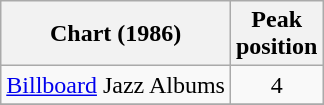<table class="wikitable">
<tr>
<th>Chart (1986)</th>
<th>Peak<br>position</th>
</tr>
<tr>
<td><a href='#'>Billboard</a> Jazz Albums</td>
<td align=center>4</td>
</tr>
<tr>
</tr>
</table>
